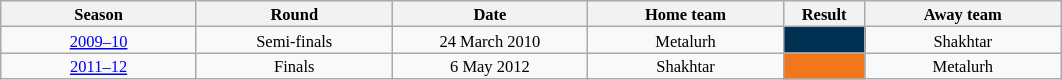<table class="wikitable" style="text-align: center; width=20%; font-size: 11px">
<tr>
<th rowspan=1 width=12%>Season</th>
<th rowspan=1 width=12%>Round</th>
<th rowspan=1 width=12%>Date</th>
<th rowspan=1 width=12%>Home team</th>
<th rowspan=1 width=5%>Result</th>
<th rowspan=1 width=12%>Away team</th>
</tr>
<tr>
<td><a href='#'>2009–10</a></td>
<td>Semi-finals</td>
<td>24 March 2010</td>
<td>Metalurh</td>
<td bgcolor=003153></td>
<td>Shakhtar</td>
</tr>
<tr>
<td><a href='#'>2011–12</a></td>
<td>Finals</td>
<td>6 May 2012</td>
<td>Shakhtar</td>
<td bgcolor=f1771d></td>
<td>Metalurh</td>
</tr>
</table>
